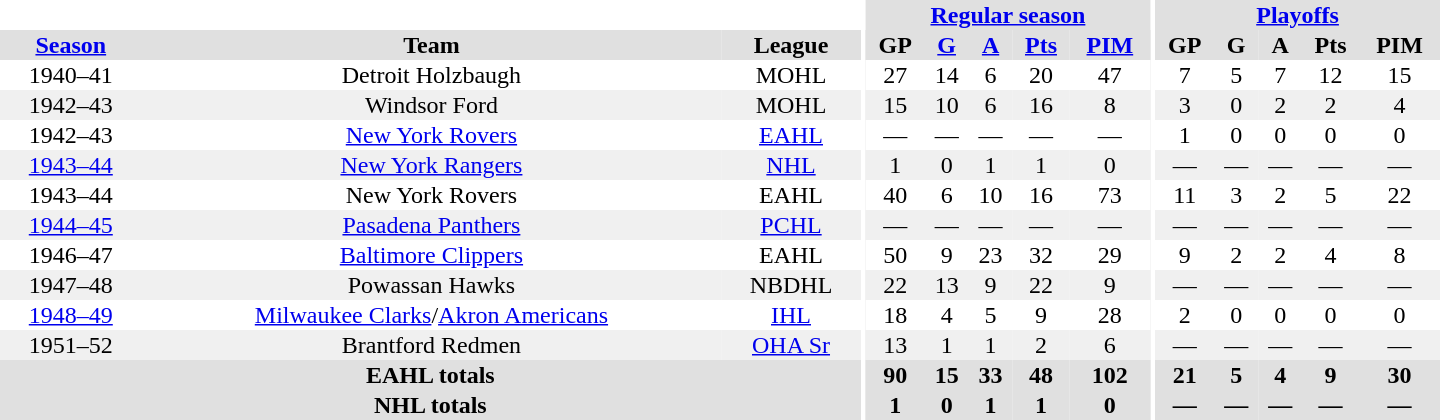<table border="0" cellpadding="1" cellspacing="0" style="text-align:center; width:60em">
<tr bgcolor="#e0e0e0">
<th colspan="3" bgcolor="#ffffff"></th>
<th rowspan="100" bgcolor="#ffffff"></th>
<th colspan="5"><a href='#'>Regular season</a></th>
<th rowspan="100" bgcolor="#ffffff"></th>
<th colspan="5"><a href='#'>Playoffs</a></th>
</tr>
<tr bgcolor="#e0e0e0">
<th><a href='#'>Season</a></th>
<th>Team</th>
<th>League</th>
<th>GP</th>
<th><a href='#'>G</a></th>
<th><a href='#'>A</a></th>
<th><a href='#'>Pts</a></th>
<th><a href='#'>PIM</a></th>
<th>GP</th>
<th>G</th>
<th>A</th>
<th>Pts</th>
<th>PIM</th>
</tr>
<tr>
<td>1940–41</td>
<td>Detroit Holzbaugh</td>
<td>MOHL</td>
<td>27</td>
<td>14</td>
<td>6</td>
<td>20</td>
<td>47</td>
<td>7</td>
<td>5</td>
<td>7</td>
<td>12</td>
<td>15</td>
</tr>
<tr bgcolor="#f0f0f0">
<td>1942–43</td>
<td>Windsor Ford</td>
<td>MOHL</td>
<td>15</td>
<td>10</td>
<td>6</td>
<td>16</td>
<td>8</td>
<td>3</td>
<td>0</td>
<td>2</td>
<td>2</td>
<td>4</td>
</tr>
<tr>
<td>1942–43</td>
<td><a href='#'>New York Rovers</a></td>
<td><a href='#'>EAHL</a></td>
<td>—</td>
<td>—</td>
<td>—</td>
<td>—</td>
<td>—</td>
<td>1</td>
<td>0</td>
<td>0</td>
<td>0</td>
<td>0</td>
</tr>
<tr bgcolor="#f0f0f0">
<td><a href='#'>1943–44</a></td>
<td><a href='#'>New York Rangers</a></td>
<td><a href='#'>NHL</a></td>
<td>1</td>
<td>0</td>
<td>1</td>
<td>1</td>
<td>0</td>
<td>—</td>
<td>—</td>
<td>—</td>
<td>—</td>
<td>—</td>
</tr>
<tr>
<td>1943–44</td>
<td>New York Rovers</td>
<td>EAHL</td>
<td>40</td>
<td>6</td>
<td>10</td>
<td>16</td>
<td>73</td>
<td>11</td>
<td>3</td>
<td>2</td>
<td>5</td>
<td>22</td>
</tr>
<tr bgcolor="#f0f0f0">
<td><a href='#'>1944–45</a></td>
<td><a href='#'>Pasadena Panthers</a></td>
<td><a href='#'>PCHL</a></td>
<td>—</td>
<td>—</td>
<td>—</td>
<td>—</td>
<td>—</td>
<td>—</td>
<td>—</td>
<td>—</td>
<td>—</td>
<td>—</td>
</tr>
<tr>
<td>1946–47</td>
<td><a href='#'>Baltimore Clippers</a></td>
<td>EAHL</td>
<td>50</td>
<td>9</td>
<td>23</td>
<td>32</td>
<td>29</td>
<td>9</td>
<td>2</td>
<td>2</td>
<td>4</td>
<td>8</td>
</tr>
<tr bgcolor="#f0f0f0">
<td>1947–48</td>
<td>Powassan Hawks</td>
<td>NBDHL</td>
<td>22</td>
<td>13</td>
<td>9</td>
<td>22</td>
<td>9</td>
<td>—</td>
<td>—</td>
<td>—</td>
<td>—</td>
<td>—</td>
</tr>
<tr>
<td><a href='#'>1948–49</a></td>
<td><a href='#'>Milwaukee Clarks</a>/<a href='#'>Akron Americans</a></td>
<td><a href='#'>IHL</a></td>
<td>18</td>
<td>4</td>
<td>5</td>
<td>9</td>
<td>28</td>
<td>2</td>
<td>0</td>
<td>0</td>
<td>0</td>
<td>0</td>
</tr>
<tr bgcolor="#f0f0f0">
<td>1951–52</td>
<td>Brantford Redmen</td>
<td><a href='#'>OHA Sr</a></td>
<td>13</td>
<td>1</td>
<td>1</td>
<td>2</td>
<td>6</td>
<td>—</td>
<td>—</td>
<td>—</td>
<td>—</td>
<td>—</td>
</tr>
<tr bgcolor="#e0e0e0">
<th colspan="3">EAHL totals</th>
<th>90</th>
<th>15</th>
<th>33</th>
<th>48</th>
<th>102</th>
<th>21</th>
<th>5</th>
<th>4</th>
<th>9</th>
<th>30</th>
</tr>
<tr bgcolor="#e0e0e0">
<th colspan="3">NHL totals</th>
<th>1</th>
<th>0</th>
<th>1</th>
<th>1</th>
<th>0</th>
<th>—</th>
<th>—</th>
<th>—</th>
<th>—</th>
<th>—</th>
</tr>
</table>
